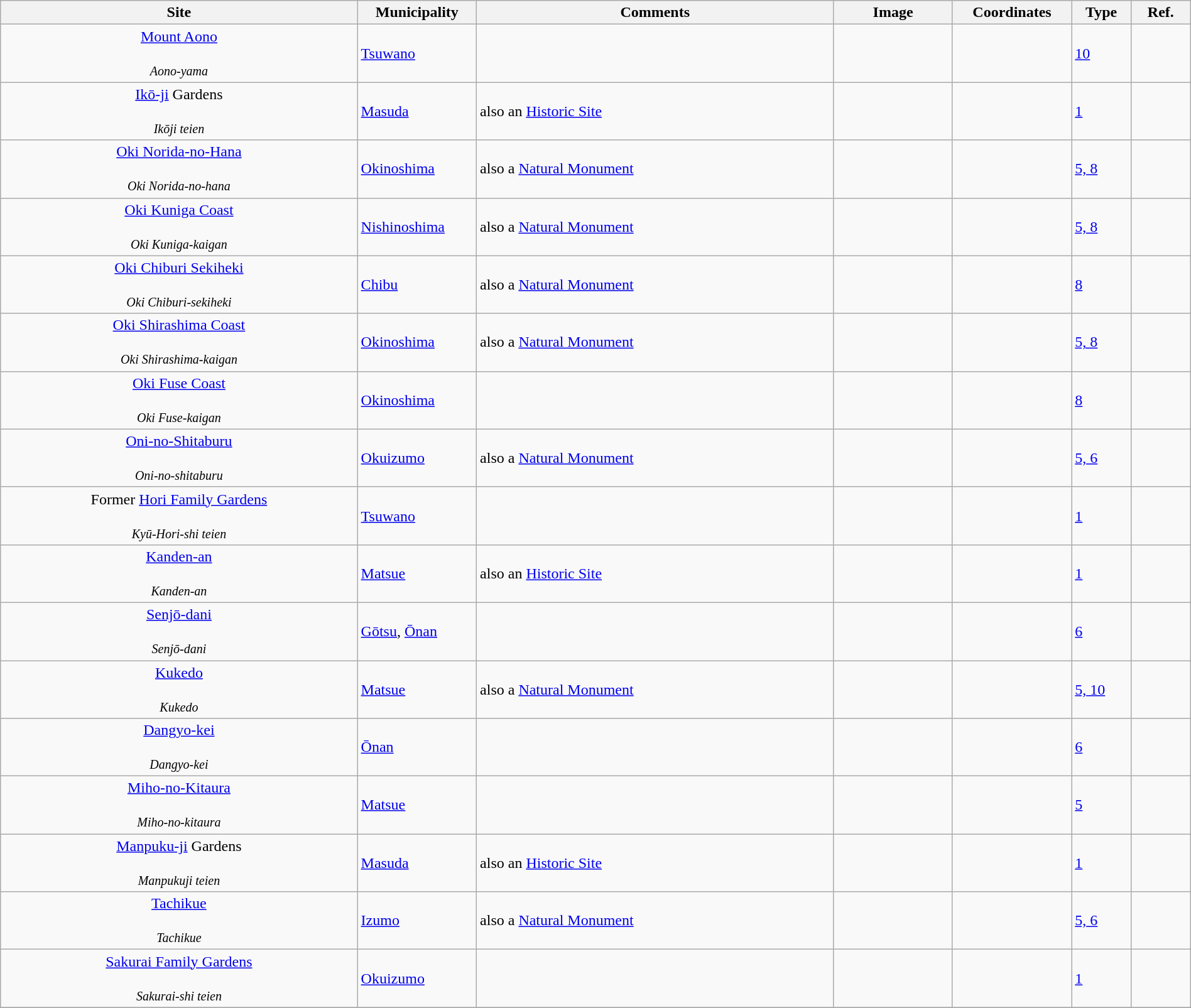<table class="wikitable sortable"  style="width:100%;">
<tr>
<th width="30%" align="left">Site</th>
<th width="10%" align="left">Municipality</th>
<th width="30%" align="left" class="unsortable">Comments</th>
<th width="10%" align="left"  class="unsortable">Image</th>
<th width="10%" align="left" class="unsortable">Coordinates</th>
<th width="5%" align="left">Type</th>
<th width="5%" align="left"  class="unsortable">Ref.</th>
</tr>
<tr>
<td align="center"><a href='#'>Mount Aono</a><br><br><small><em>Aono-yama</em></small></td>
<td><a href='#'>Tsuwano</a></td>
<td></td>
<td></td>
<td></td>
<td><a href='#'>10</a></td>
<td></td>
</tr>
<tr>
<td align="center"><a href='#'>Ikō-ji</a> Gardens<br><br><small><em>Ikōji teien</em></small></td>
<td><a href='#'>Masuda</a></td>
<td>also an <a href='#'>Historic Site</a></td>
<td></td>
<td></td>
<td><a href='#'>1</a></td>
<td></td>
</tr>
<tr>
<td align="center"><a href='#'>Oki Norida-no-Hana</a><br><br><small><em>Oki Norida-no-hana</em></small></td>
<td><a href='#'>Okinoshima</a></td>
<td>also a <a href='#'>Natural Monument</a></td>
<td></td>
<td></td>
<td><a href='#'>5, 8</a></td>
<td></td>
</tr>
<tr>
<td align="center"><a href='#'>Oki Kuniga Coast</a><br><br><small><em>Oki Kuniga-kaigan</em></small></td>
<td><a href='#'>Nishinoshima</a></td>
<td>also a <a href='#'>Natural Monument</a></td>
<td></td>
<td></td>
<td><a href='#'>5, 8</a></td>
<td></td>
</tr>
<tr>
<td align="center"><a href='#'>Oki Chiburi Sekiheki</a><br><br><small><em>Oki Chiburi-sekiheki</em></small></td>
<td><a href='#'>Chibu</a></td>
<td>also a <a href='#'>Natural Monument</a></td>
<td></td>
<td></td>
<td><a href='#'>8</a></td>
<td></td>
</tr>
<tr>
<td align="center"><a href='#'>Oki Shirashima Coast</a><br><br><small><em>Oki Shirashima-kaigan</em></small></td>
<td><a href='#'>Okinoshima</a></td>
<td>also a <a href='#'>Natural Monument</a></td>
<td></td>
<td></td>
<td><a href='#'>5, 8</a></td>
<td></td>
</tr>
<tr>
<td align="center"><a href='#'>Oki Fuse Coast</a><br><br><small><em>Oki Fuse-kaigan</em></small></td>
<td><a href='#'>Okinoshima</a></td>
<td></td>
<td></td>
<td></td>
<td><a href='#'>8</a></td>
<td></td>
</tr>
<tr>
<td align="center"><a href='#'>Oni-no-Shitaburu</a><br><br><small><em>Oni-no-shitaburu</em></small></td>
<td><a href='#'>Okuizumo</a></td>
<td>also a <a href='#'>Natural Monument</a></td>
<td></td>
<td></td>
<td><a href='#'>5, 6</a></td>
<td></td>
</tr>
<tr>
<td align="center">Former <a href='#'>Hori Family Gardens</a><br><br><small><em>Kyū-Hori-shi teien</em></small></td>
<td><a href='#'>Tsuwano</a></td>
<td></td>
<td></td>
<td></td>
<td><a href='#'>1</a></td>
<td></td>
</tr>
<tr>
<td align="center"><a href='#'>Kanden-an</a><br><br><small><em>Kanden-an</em></small></td>
<td><a href='#'>Matsue</a></td>
<td>also an <a href='#'>Historic Site</a></td>
<td></td>
<td></td>
<td><a href='#'>1</a></td>
<td></td>
</tr>
<tr>
<td align="center"><a href='#'>Senjō-dani</a><br><br><small><em>Senjō-dani</em></small></td>
<td><a href='#'>Gōtsu</a>, <a href='#'>Ōnan</a></td>
<td></td>
<td></td>
<td></td>
<td><a href='#'>6</a></td>
<td></td>
</tr>
<tr>
<td align="center"><a href='#'>Kukedo</a><br><br><small><em>Kukedo</em></small></td>
<td><a href='#'>Matsue</a></td>
<td>also a <a href='#'>Natural Monument</a></td>
<td></td>
<td></td>
<td><a href='#'>5, 10</a></td>
<td></td>
</tr>
<tr>
<td align="center"><a href='#'>Dangyo-kei</a><br><br><small><em>Dangyo-kei</em></small></td>
<td><a href='#'>Ōnan</a></td>
<td></td>
<td></td>
<td></td>
<td><a href='#'>6</a></td>
<td></td>
</tr>
<tr>
<td align="center"><a href='#'>Miho-no-Kitaura</a><br><br><small><em>Miho-no-kitaura</em></small></td>
<td><a href='#'>Matsue</a></td>
<td></td>
<td></td>
<td></td>
<td><a href='#'>5</a></td>
<td></td>
</tr>
<tr>
<td align="center"><a href='#'>Manpuku-ji</a> Gardens<br><br><small><em>Manpukuji teien</em></small></td>
<td><a href='#'>Masuda</a></td>
<td>also an <a href='#'>Historic Site</a></td>
<td></td>
<td></td>
<td><a href='#'>1</a></td>
<td></td>
</tr>
<tr>
<td align="center"><a href='#'>Tachikue</a><br><br><small><em>Tachikue</em></small></td>
<td><a href='#'>Izumo</a></td>
<td>also a <a href='#'>Natural Monument</a></td>
<td></td>
<td></td>
<td><a href='#'>5, 6</a></td>
<td></td>
</tr>
<tr>
<td align="center"><a href='#'>Sakurai Family Gardens</a><br><br><small><em>Sakurai-shi teien</em></small></td>
<td><a href='#'>Okuizumo</a></td>
<td></td>
<td></td>
<td></td>
<td><a href='#'>1</a></td>
<td></td>
</tr>
<tr>
</tr>
</table>
